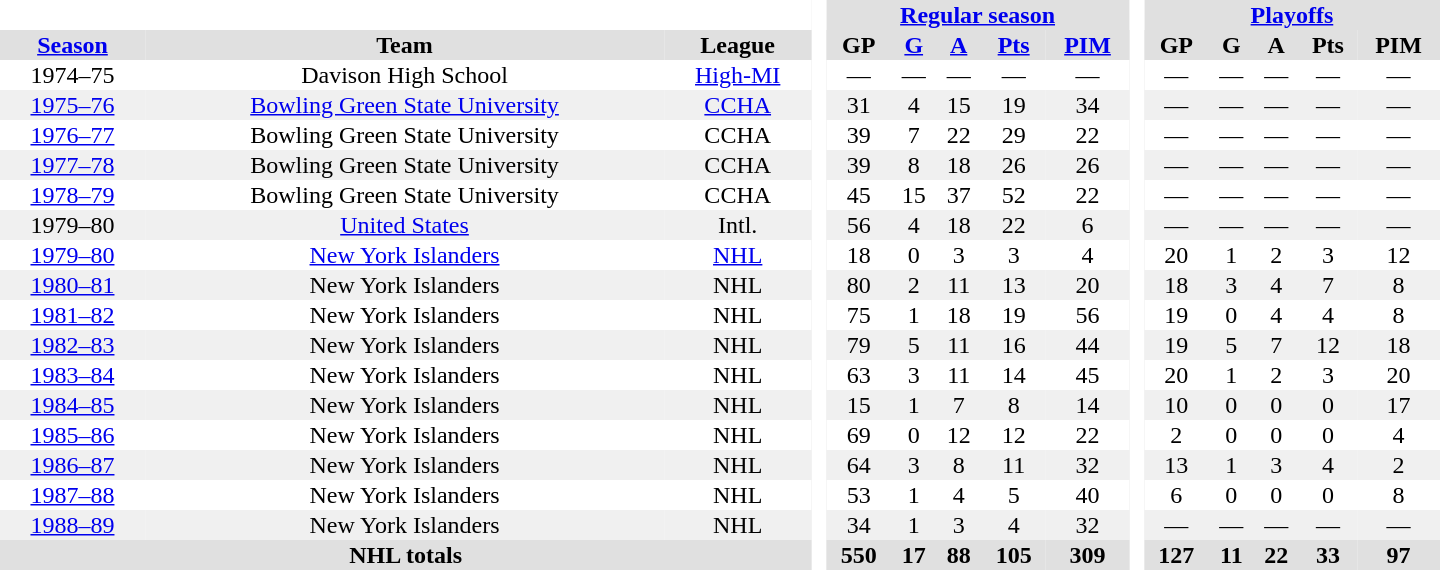<table border="0" cellpadding="1" cellspacing="0" style="text-align:center; width:60em">
<tr bgcolor="#e0e0e0">
<th colspan="3" bgcolor="#ffffff"> </th>
<th rowspan="99" bgcolor="#ffffff"> </th>
<th colspan="5"><a href='#'>Regular season</a></th>
<th rowspan="99" bgcolor="#ffffff"> </th>
<th colspan="5"><a href='#'>Playoffs</a></th>
</tr>
<tr bgcolor="#e0e0e0">
<th><a href='#'>Season</a></th>
<th>Team</th>
<th>League</th>
<th>GP</th>
<th><a href='#'>G</a></th>
<th><a href='#'>A</a></th>
<th><a href='#'>Pts</a></th>
<th><a href='#'>PIM</a></th>
<th>GP</th>
<th>G</th>
<th>A</th>
<th>Pts</th>
<th>PIM</th>
</tr>
<tr>
<td>1974–75</td>
<td>Davison High School</td>
<td><a href='#'>High-MI</a></td>
<td>—</td>
<td>—</td>
<td>—</td>
<td>—</td>
<td>—</td>
<td>—</td>
<td>—</td>
<td>—</td>
<td>—</td>
<td>—</td>
</tr>
<tr bgcolor="#f0f0f0">
<td><a href='#'>1975–76</a></td>
<td><a href='#'>Bowling Green State University</a></td>
<td><a href='#'>CCHA</a></td>
<td>31</td>
<td>4</td>
<td>15</td>
<td>19</td>
<td>34</td>
<td>—</td>
<td>—</td>
<td>—</td>
<td>—</td>
<td>—</td>
</tr>
<tr>
<td><a href='#'>1976–77</a></td>
<td>Bowling Green State University</td>
<td>CCHA</td>
<td>39</td>
<td>7</td>
<td>22</td>
<td>29</td>
<td>22</td>
<td>—</td>
<td>—</td>
<td>—</td>
<td>—</td>
<td>—</td>
</tr>
<tr bgcolor="#f0f0f0">
<td><a href='#'>1977–78</a></td>
<td>Bowling Green State University</td>
<td>CCHA</td>
<td>39</td>
<td>8</td>
<td>18</td>
<td>26</td>
<td>26</td>
<td>—</td>
<td>—</td>
<td>—</td>
<td>—</td>
<td>—</td>
</tr>
<tr>
<td><a href='#'>1978–79</a></td>
<td>Bowling Green State University</td>
<td>CCHA</td>
<td>45</td>
<td>15</td>
<td>37</td>
<td>52</td>
<td>22</td>
<td>—</td>
<td>—</td>
<td>—</td>
<td>—</td>
<td>—</td>
</tr>
<tr bgcolor="#f0f0f0">
<td>1979–80</td>
<td><a href='#'>United States</a></td>
<td>Intl.</td>
<td>56</td>
<td>4</td>
<td>18</td>
<td>22</td>
<td>6</td>
<td>—</td>
<td>—</td>
<td>—</td>
<td>—</td>
<td>—</td>
</tr>
<tr>
<td><a href='#'>1979–80</a></td>
<td><a href='#'>New York Islanders</a></td>
<td><a href='#'>NHL</a></td>
<td>18</td>
<td>0</td>
<td>3</td>
<td>3</td>
<td>4</td>
<td>20</td>
<td>1</td>
<td>2</td>
<td>3</td>
<td>12</td>
</tr>
<tr bgcolor="#f0f0f0">
<td><a href='#'>1980–81</a></td>
<td>New York Islanders</td>
<td>NHL</td>
<td>80</td>
<td>2</td>
<td>11</td>
<td>13</td>
<td>20</td>
<td>18</td>
<td>3</td>
<td>4</td>
<td>7</td>
<td>8</td>
</tr>
<tr>
<td><a href='#'>1981–82</a></td>
<td>New York Islanders</td>
<td>NHL</td>
<td>75</td>
<td>1</td>
<td>18</td>
<td>19</td>
<td>56</td>
<td>19</td>
<td>0</td>
<td>4</td>
<td>4</td>
<td>8</td>
</tr>
<tr bgcolor="#f0f0f0">
<td><a href='#'>1982–83</a></td>
<td>New York Islanders</td>
<td>NHL</td>
<td>79</td>
<td>5</td>
<td>11</td>
<td>16</td>
<td>44</td>
<td>19</td>
<td>5</td>
<td>7</td>
<td>12</td>
<td>18</td>
</tr>
<tr>
<td><a href='#'>1983–84</a></td>
<td>New York Islanders</td>
<td>NHL</td>
<td>63</td>
<td>3</td>
<td>11</td>
<td>14</td>
<td>45</td>
<td>20</td>
<td>1</td>
<td>2</td>
<td>3</td>
<td>20</td>
</tr>
<tr bgcolor="#f0f0f0">
<td><a href='#'>1984–85</a></td>
<td>New York Islanders</td>
<td>NHL</td>
<td>15</td>
<td>1</td>
<td>7</td>
<td>8</td>
<td>14</td>
<td>10</td>
<td>0</td>
<td>0</td>
<td>0</td>
<td>17</td>
</tr>
<tr>
<td><a href='#'>1985–86</a></td>
<td>New York Islanders</td>
<td>NHL</td>
<td>69</td>
<td>0</td>
<td>12</td>
<td>12</td>
<td>22</td>
<td>2</td>
<td>0</td>
<td>0</td>
<td>0</td>
<td>4</td>
</tr>
<tr bgcolor="#f0f0f0">
<td><a href='#'>1986–87</a></td>
<td>New York Islanders</td>
<td>NHL</td>
<td>64</td>
<td>3</td>
<td>8</td>
<td>11</td>
<td>32</td>
<td>13</td>
<td>1</td>
<td>3</td>
<td>4</td>
<td>2</td>
</tr>
<tr>
<td><a href='#'>1987–88</a></td>
<td>New York Islanders</td>
<td>NHL</td>
<td>53</td>
<td>1</td>
<td>4</td>
<td>5</td>
<td>40</td>
<td>6</td>
<td>0</td>
<td>0</td>
<td>0</td>
<td>8</td>
</tr>
<tr bgcolor="#f0f0f0">
<td><a href='#'>1988–89</a></td>
<td>New York Islanders</td>
<td>NHL</td>
<td>34</td>
<td>1</td>
<td>3</td>
<td>4</td>
<td>32</td>
<td>—</td>
<td>—</td>
<td>—</td>
<td>—</td>
<td>—</td>
</tr>
<tr bgcolor="#e0e0e0">
<th colspan="3">NHL totals</th>
<th>550</th>
<th>17</th>
<th>88</th>
<th>105</th>
<th>309</th>
<th>127</th>
<th>11</th>
<th>22</th>
<th>33</th>
<th>97</th>
</tr>
</table>
